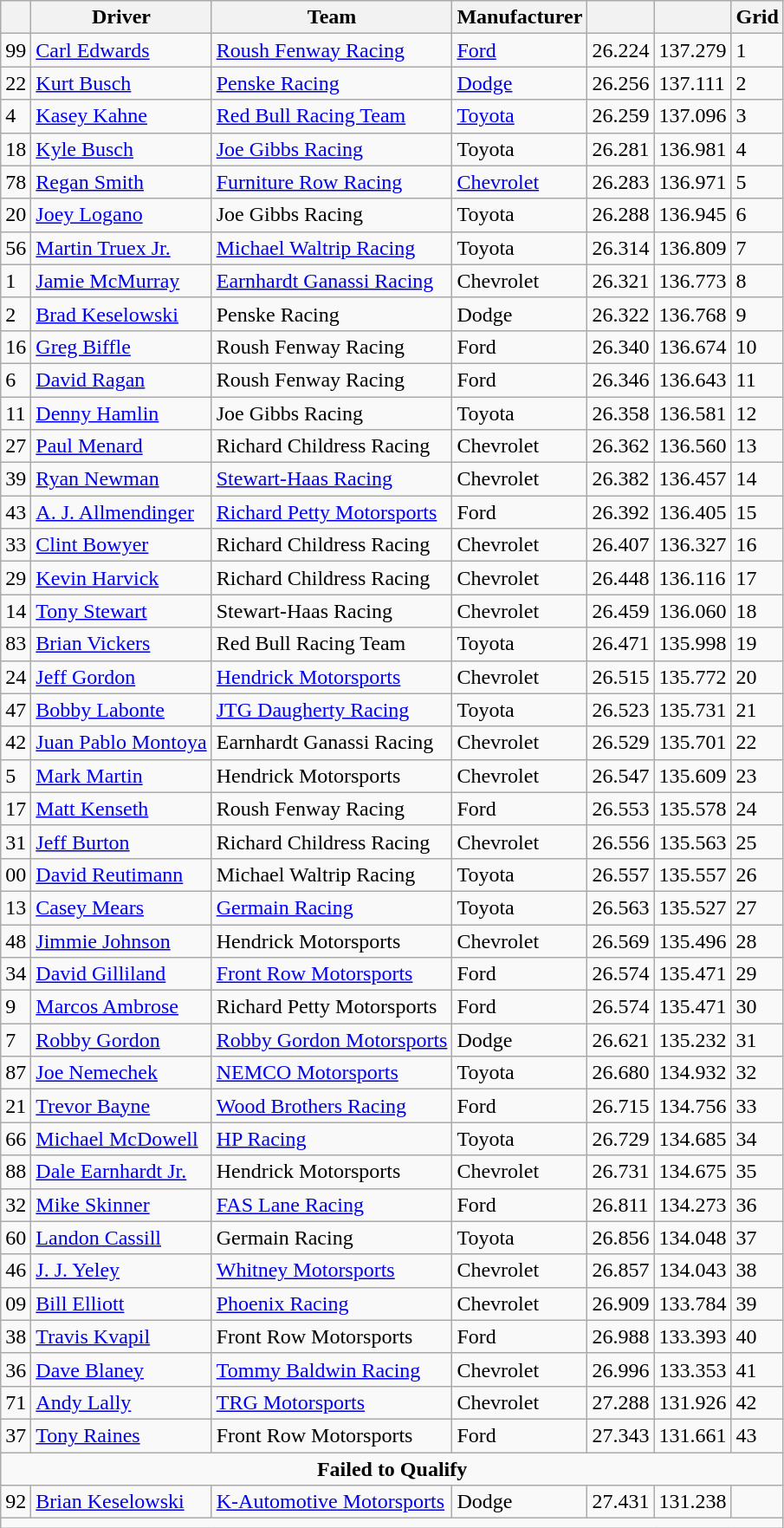<table class="wikitable">
<tr>
<th></th>
<th>Driver</th>
<th>Team</th>
<th>Manufacturer</th>
<th></th>
<th></th>
<th>Grid</th>
</tr>
<tr>
<td>99</td>
<td><a href='#'>Carl Edwards</a></td>
<td><a href='#'>Roush Fenway Racing</a></td>
<td><a href='#'>Ford</a></td>
<td>26.224</td>
<td>137.279</td>
<td>1</td>
</tr>
<tr>
<td>22</td>
<td><a href='#'>Kurt Busch</a></td>
<td><a href='#'>Penske Racing</a></td>
<td><a href='#'>Dodge</a></td>
<td>26.256</td>
<td>137.111</td>
<td>2</td>
</tr>
<tr>
<td>4</td>
<td><a href='#'>Kasey Kahne</a></td>
<td><a href='#'>Red Bull Racing Team</a></td>
<td><a href='#'>Toyota</a></td>
<td>26.259</td>
<td>137.096</td>
<td>3</td>
</tr>
<tr>
<td>18</td>
<td><a href='#'>Kyle Busch</a></td>
<td><a href='#'>Joe Gibbs Racing</a></td>
<td>Toyota</td>
<td>26.281</td>
<td>136.981</td>
<td>4</td>
</tr>
<tr>
<td>78</td>
<td><a href='#'>Regan Smith</a></td>
<td><a href='#'>Furniture Row Racing</a></td>
<td><a href='#'>Chevrolet</a></td>
<td>26.283</td>
<td>136.971</td>
<td>5</td>
</tr>
<tr>
<td>20</td>
<td><a href='#'>Joey Logano</a></td>
<td>Joe Gibbs Racing</td>
<td>Toyota</td>
<td>26.288</td>
<td>136.945</td>
<td>6</td>
</tr>
<tr>
<td>56</td>
<td><a href='#'>Martin Truex Jr.</a></td>
<td><a href='#'>Michael Waltrip Racing</a></td>
<td>Toyota</td>
<td>26.314</td>
<td>136.809</td>
<td>7</td>
</tr>
<tr>
<td>1</td>
<td><a href='#'>Jamie McMurray</a></td>
<td><a href='#'>Earnhardt Ganassi Racing</a></td>
<td>Chevrolet</td>
<td>26.321</td>
<td>136.773</td>
<td>8</td>
</tr>
<tr>
<td>2</td>
<td><a href='#'>Brad Keselowski</a></td>
<td>Penske Racing</td>
<td>Dodge</td>
<td>26.322</td>
<td>136.768</td>
<td>9</td>
</tr>
<tr>
<td>16</td>
<td><a href='#'>Greg Biffle</a></td>
<td>Roush Fenway Racing</td>
<td>Ford</td>
<td>26.340</td>
<td>136.674</td>
<td>10</td>
</tr>
<tr>
<td>6</td>
<td><a href='#'>David Ragan</a></td>
<td>Roush Fenway Racing</td>
<td>Ford</td>
<td>26.346</td>
<td>136.643</td>
<td>11</td>
</tr>
<tr>
<td>11</td>
<td><a href='#'>Denny Hamlin</a></td>
<td>Joe Gibbs Racing</td>
<td>Toyota</td>
<td>26.358</td>
<td>136.581</td>
<td>12</td>
</tr>
<tr>
<td>27</td>
<td><a href='#'>Paul Menard</a></td>
<td>Richard Childress Racing</td>
<td>Chevrolet</td>
<td>26.362</td>
<td>136.560</td>
<td>13</td>
</tr>
<tr>
<td>39</td>
<td><a href='#'>Ryan Newman</a></td>
<td><a href='#'>Stewart-Haas Racing</a></td>
<td>Chevrolet</td>
<td>26.382</td>
<td>136.457</td>
<td>14</td>
</tr>
<tr>
<td>43</td>
<td><a href='#'>A. J. Allmendinger</a></td>
<td><a href='#'>Richard Petty Motorsports</a></td>
<td>Ford</td>
<td>26.392</td>
<td>136.405</td>
<td>15</td>
</tr>
<tr>
<td>33</td>
<td><a href='#'>Clint Bowyer</a></td>
<td>Richard Childress Racing</td>
<td>Chevrolet</td>
<td>26.407</td>
<td>136.327</td>
<td>16</td>
</tr>
<tr>
<td>29</td>
<td><a href='#'>Kevin Harvick</a></td>
<td>Richard Childress Racing</td>
<td>Chevrolet</td>
<td>26.448</td>
<td>136.116</td>
<td>17</td>
</tr>
<tr>
<td>14</td>
<td><a href='#'>Tony Stewart</a></td>
<td>Stewart-Haas Racing</td>
<td>Chevrolet</td>
<td>26.459</td>
<td>136.060</td>
<td>18</td>
</tr>
<tr>
<td>83</td>
<td><a href='#'>Brian Vickers</a></td>
<td>Red Bull Racing Team</td>
<td>Toyota</td>
<td>26.471</td>
<td>135.998</td>
<td>19</td>
</tr>
<tr>
<td>24</td>
<td><a href='#'>Jeff Gordon</a></td>
<td><a href='#'>Hendrick Motorsports</a></td>
<td>Chevrolet</td>
<td>26.515</td>
<td>135.772</td>
<td>20</td>
</tr>
<tr>
<td>47</td>
<td><a href='#'>Bobby Labonte</a></td>
<td><a href='#'>JTG Daugherty Racing</a></td>
<td>Toyota</td>
<td>26.523</td>
<td>135.731</td>
<td>21</td>
</tr>
<tr>
<td>42</td>
<td><a href='#'>Juan Pablo Montoya</a></td>
<td>Earnhardt Ganassi Racing</td>
<td>Chevrolet</td>
<td>26.529</td>
<td>135.701</td>
<td>22</td>
</tr>
<tr>
<td>5</td>
<td><a href='#'>Mark Martin</a></td>
<td>Hendrick Motorsports</td>
<td>Chevrolet</td>
<td>26.547</td>
<td>135.609</td>
<td>23</td>
</tr>
<tr>
<td>17</td>
<td><a href='#'>Matt Kenseth</a></td>
<td>Roush Fenway Racing</td>
<td>Ford</td>
<td>26.553</td>
<td>135.578</td>
<td>24</td>
</tr>
<tr>
<td>31</td>
<td><a href='#'>Jeff Burton</a></td>
<td>Richard Childress Racing</td>
<td>Chevrolet</td>
<td>26.556</td>
<td>135.563</td>
<td>25</td>
</tr>
<tr>
<td>00</td>
<td><a href='#'>David Reutimann</a></td>
<td>Michael Waltrip Racing</td>
<td>Toyota</td>
<td>26.557</td>
<td>135.557</td>
<td>26</td>
</tr>
<tr>
<td>13</td>
<td><a href='#'>Casey Mears</a></td>
<td><a href='#'>Germain Racing</a></td>
<td>Toyota</td>
<td>26.563</td>
<td>135.527</td>
<td>27</td>
</tr>
<tr>
<td>48</td>
<td><a href='#'>Jimmie Johnson</a></td>
<td>Hendrick Motorsports</td>
<td>Chevrolet</td>
<td>26.569</td>
<td>135.496</td>
<td>28</td>
</tr>
<tr>
<td>34</td>
<td><a href='#'>David Gilliland</a></td>
<td><a href='#'>Front Row Motorsports</a></td>
<td>Ford</td>
<td>26.574</td>
<td>135.471</td>
<td>29</td>
</tr>
<tr>
<td>9</td>
<td><a href='#'>Marcos Ambrose</a></td>
<td>Richard Petty Motorsports</td>
<td>Ford</td>
<td>26.574</td>
<td>135.471</td>
<td>30</td>
</tr>
<tr>
<td>7</td>
<td><a href='#'>Robby Gordon</a></td>
<td><a href='#'>Robby Gordon Motorsports</a></td>
<td>Dodge</td>
<td>26.621</td>
<td>135.232</td>
<td>31</td>
</tr>
<tr>
<td>87</td>
<td><a href='#'>Joe Nemechek</a></td>
<td><a href='#'>NEMCO Motorsports</a></td>
<td>Toyota</td>
<td>26.680</td>
<td>134.932</td>
<td>32</td>
</tr>
<tr>
<td>21</td>
<td><a href='#'>Trevor Bayne</a></td>
<td><a href='#'>Wood Brothers Racing</a></td>
<td>Ford</td>
<td>26.715</td>
<td>134.756</td>
<td>33</td>
</tr>
<tr>
<td>66</td>
<td><a href='#'>Michael McDowell</a></td>
<td><a href='#'>HP Racing</a></td>
<td>Toyota</td>
<td>26.729</td>
<td>134.685</td>
<td>34</td>
</tr>
<tr>
<td>88</td>
<td><a href='#'>Dale Earnhardt Jr.</a></td>
<td>Hendrick Motorsports</td>
<td>Chevrolet</td>
<td>26.731</td>
<td>134.675</td>
<td>35</td>
</tr>
<tr>
<td>32</td>
<td><a href='#'>Mike Skinner</a></td>
<td><a href='#'>FAS Lane Racing</a></td>
<td>Ford</td>
<td>26.811</td>
<td>134.273</td>
<td>36</td>
</tr>
<tr>
<td>60</td>
<td><a href='#'>Landon Cassill</a></td>
<td>Germain Racing</td>
<td>Toyota</td>
<td>26.856</td>
<td>134.048</td>
<td>37</td>
</tr>
<tr>
<td>46</td>
<td><a href='#'>J. J. Yeley</a></td>
<td><a href='#'>Whitney Motorsports</a></td>
<td>Chevrolet</td>
<td>26.857</td>
<td>134.043</td>
<td>38</td>
</tr>
<tr>
<td>09</td>
<td><a href='#'>Bill Elliott</a></td>
<td><a href='#'>Phoenix Racing</a></td>
<td>Chevrolet</td>
<td>26.909</td>
<td>133.784</td>
<td>39</td>
</tr>
<tr>
<td>38</td>
<td><a href='#'>Travis Kvapil</a></td>
<td>Front Row Motorsports</td>
<td>Ford</td>
<td>26.988</td>
<td>133.393</td>
<td>40</td>
</tr>
<tr>
<td>36</td>
<td><a href='#'>Dave Blaney</a></td>
<td><a href='#'>Tommy Baldwin Racing</a></td>
<td>Chevrolet</td>
<td>26.996</td>
<td>133.353</td>
<td>41</td>
</tr>
<tr>
<td>71</td>
<td><a href='#'>Andy Lally</a></td>
<td><a href='#'>TRG Motorsports</a></td>
<td>Chevrolet</td>
<td>27.288</td>
<td>131.926</td>
<td>42</td>
</tr>
<tr>
<td>37</td>
<td><a href='#'>Tony Raines</a></td>
<td>Front Row Motorsports</td>
<td>Ford</td>
<td>27.343</td>
<td>131.661</td>
<td>43</td>
</tr>
<tr>
<td colspan="7" style="text-align:center;"><strong>Failed to Qualify</strong></td>
</tr>
<tr>
<td>92</td>
<td><a href='#'>Brian Keselowski</a></td>
<td><a href='#'>K-Automotive Motorsports</a></td>
<td>Dodge</td>
<td>27.431</td>
<td>131.238</td>
<td></td>
</tr>
<tr>
<td colspan="8"></td>
</tr>
</table>
